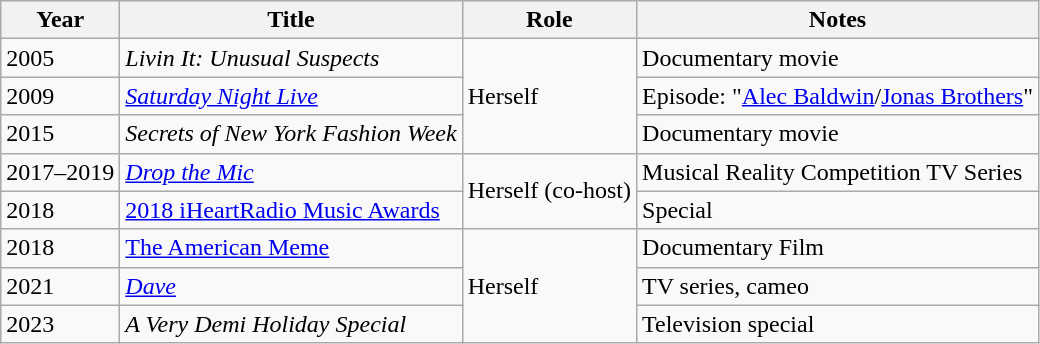<table class="wikitable sortable">
<tr>
<th>Year</th>
<th>Title</th>
<th>Role</th>
<th class="unsortable">Notes</th>
</tr>
<tr>
<td>2005</td>
<td><em>Livin It: Unusual Suspects</em></td>
<td rowspan=3>Herself</td>
<td>Documentary movie</td>
</tr>
<tr>
<td>2009</td>
<td><em><a href='#'>Saturday Night Live</a></em></td>
<td>Episode: "<a href='#'>Alec Baldwin</a>/<a href='#'>Jonas Brothers</a>"</td>
</tr>
<tr>
<td>2015</td>
<td><em>Secrets of New York Fashion Week</em></td>
<td>Documentary movie</td>
</tr>
<tr>
<td>2017–2019</td>
<td><em><a href='#'>Drop the Mic</a></em></td>
<td rowspan=2>Herself (co-host)</td>
<td>Musical Reality Competition TV Series</td>
</tr>
<tr>
<td>2018</td>
<td><a href='#'>2018 iHeartRadio Music Awards</a></td>
<td>Special</td>
</tr>
<tr>
<td>2018</td>
<td><a href='#'>The American Meme</a></td>
<td rowspan=3>Herself</td>
<td>Documentary Film</td>
</tr>
<tr>
<td>2021</td>
<td><em><a href='#'>Dave</a></em></td>
<td>TV series, cameo</td>
</tr>
<tr>
<td>2023</td>
<td><em>A Very Demi Holiday Special</em></td>
<td>Television special</td>
</tr>
</table>
